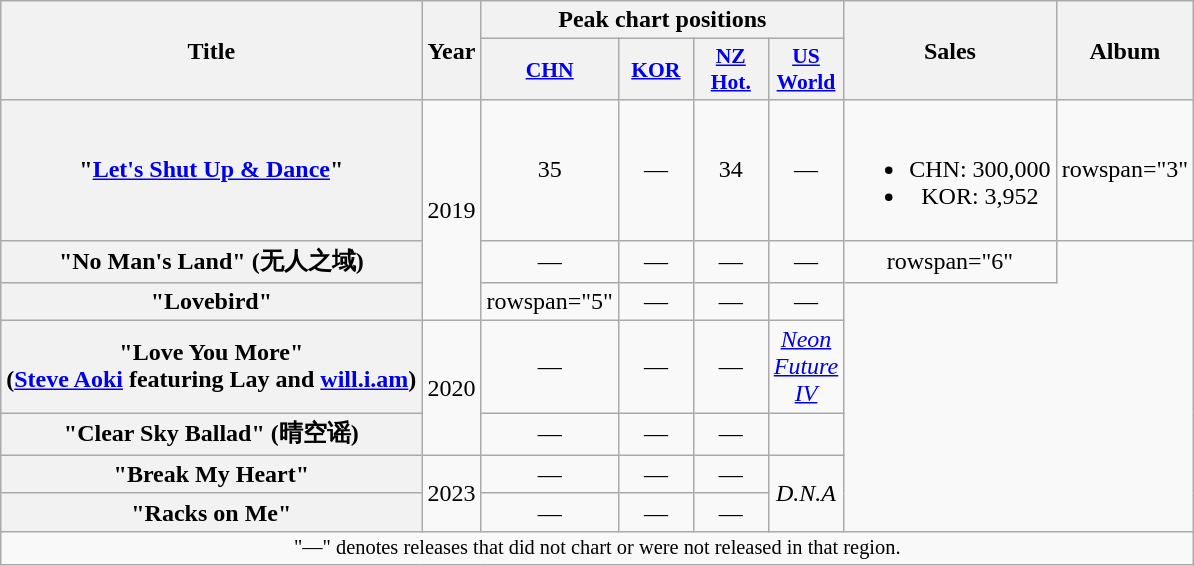<table class="wikitable plainrowheaders" style="text-align:center;">
<tr>
<th rowspan="2">Title</th>
<th rowspan="2">Year</th>
<th colspan="4">Peak chart positions</th>
<th rowspan="2">Sales</th>
<th rowspan="2">Album</th>
</tr>
<tr>
<th scope="col" style="width:3em;font-size:90%;"><a href='#'>CHN</a><br></th>
<th scope="col" style="width:3em;font-size:90%;"><a href='#'>KOR</a></th>
<th scope="col" style="width:3em;font-size:90%;"><a href='#'>NZ Hot.</a><br></th>
<th scope="col" style="width:3em;font-size:90%;"><a href='#'>US<br>World</a></th>
</tr>
<tr>
<th scope="row">"<a href='#'>Let's Shut Up & Dance</a>"<br></th>
<td rowspan="3">2019</td>
<td>35</td>
<td>—</td>
<td>34</td>
<td>—</td>
<td><br><ul><li>CHN: 300,000</li><li>KOR: 3,952 </li></ul></td>
<td>rowspan="3" </td>
</tr>
<tr>
<th scope="row">"No Man's Land" (无人之域)<br></th>
<td>—</td>
<td>—</td>
<td>—</td>
<td>—</td>
<td>rowspan="6" </td>
</tr>
<tr>
<th scope="row">"Lovebird"<br></th>
<td>rowspan="5" </td>
<td>—</td>
<td>—</td>
<td>—</td>
</tr>
<tr>
<th scope="row">"Love You More" <br><span> (<a href='#'>Steve Aoki</a> featuring Lay and <a href='#'>will.i.am</a>)</span></th>
<td rowspan=2>2020</td>
<td>—</td>
<td>—</td>
<td>—</td>
<td><em><a href='#'>Neon Future IV</a></em></td>
</tr>
<tr>
<th scope=row>"Clear Sky Ballad" (晴空谣) <br> </th>
<td>—</td>
<td>—</td>
<td>—</td>
<td></td>
</tr>
<tr>
<th scope="row">"Break My Heart"<br></th>
<td rowspan="2">2023</td>
<td>—</td>
<td>—</td>
<td>—</td>
<td rowspan="2"><em>D.N.A</em></td>
</tr>
<tr>
<th scope="row">"Racks on Me"<br></th>
<td>—</td>
<td>—</td>
<td>—</td>
</tr>
<tr>
<td colspan="8" style="font-size:85%">"—" denotes releases that did not chart or were not released in that region.</td>
</tr>
</table>
